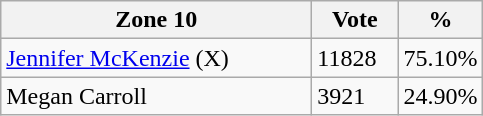<table class="wikitable">
<tr>
<th bgcolor="#DDDDFF" width="200px">Zone 10</th>
<th bgcolor="#DDDDFF" width="50px">Vote</th>
<th bgcolor="#DDDDFF" width="30px">%</th>
</tr>
<tr>
<td><a href='#'>Jennifer McKenzie</a> (X)</td>
<td>11828</td>
<td>75.10%</td>
</tr>
<tr>
<td>Megan Carroll</td>
<td>3921</td>
<td>24.90%</td>
</tr>
</table>
